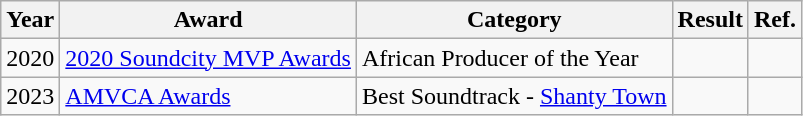<table class="wikitable sortable">
<tr>
<th>Year</th>
<th>Award</th>
<th>Category</th>
<th>Result</th>
<th>Ref.</th>
</tr>
<tr>
<td>2020</td>
<td><a href='#'>2020 Soundcity MVP Awards</a></td>
<td>African Producer of the Year</td>
<td></td>
<td></td>
</tr>
<tr>
<td>2023</td>
<td><a href='#'>AMVCA Awards</a></td>
<td>Best Soundtrack - <a href='#'>Shanty Town</a></td>
<td></td>
<td></td>
</tr>
</table>
